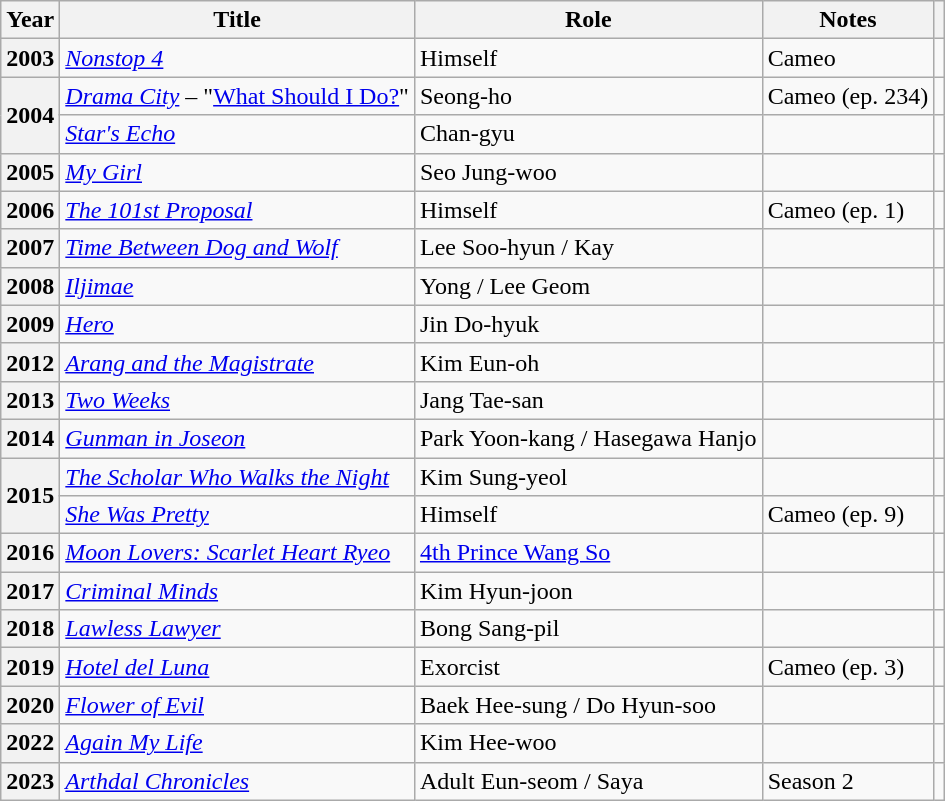<table class="wikitable plainrowheaders sortable">
<tr>
<th scope="col">Year</th>
<th scope="col">Title</th>
<th scope="col">Role</th>
<th scope="col" class="unsortable">Notes</th>
<th scope="col" class="unsortable"></th>
</tr>
<tr>
<th scope="row">2003</th>
<td><em><a href='#'>Nonstop 4</a></em></td>
<td>Himself</td>
<td>Cameo</td>
<td style="text-align:center"></td>
</tr>
<tr>
<th scope="row" rowspan="2">2004</th>
<td><em><a href='#'>Drama City</a></em> – "<a href='#'>What Should I Do?</a>"</td>
<td>Seong-ho</td>
<td>Cameo (ep. 234)</td>
<td style="text-align:center"></td>
</tr>
<tr>
<td><em><a href='#'>Star's Echo</a></em></td>
<td>Chan-gyu</td>
<td></td>
<td style="text-align:center"></td>
</tr>
<tr>
<th scope="row">2005</th>
<td><em><a href='#'>My Girl</a></em></td>
<td>Seo Jung-woo</td>
<td></td>
<td style="text-align:center"></td>
</tr>
<tr>
<th scope="row">2006</th>
<td><em><a href='#'>The 101st Proposal</a></em></td>
<td>Himself</td>
<td>Cameo (ep. 1)</td>
<td style="text-align:center"></td>
</tr>
<tr>
<th scope="row">2007</th>
<td><em><a href='#'>Time Between Dog and Wolf</a></em></td>
<td>Lee Soo-hyun / Kay</td>
<td></td>
<td style="text-align:center"></td>
</tr>
<tr>
<th scope="row">2008</th>
<td><em><a href='#'>Iljimae</a></em></td>
<td>Yong / Lee Geom</td>
<td></td>
<td style="text-align:center"></td>
</tr>
<tr>
<th scope="row">2009</th>
<td><em><a href='#'>Hero</a></em></td>
<td>Jin Do-hyuk</td>
<td></td>
<td style="text-align:center"></td>
</tr>
<tr>
<th scope="row">2012</th>
<td><em><a href='#'>Arang and the Magistrate</a></em></td>
<td>Kim Eun-oh</td>
<td></td>
<td style="text-align:center"></td>
</tr>
<tr>
<th scope="row">2013</th>
<td><em><a href='#'>Two Weeks</a></em></td>
<td>Jang Tae-san</td>
<td></td>
<td style="text-align:center"></td>
</tr>
<tr>
<th scope="row">2014</th>
<td><em><a href='#'>Gunman in Joseon</a></em></td>
<td>Park Yoon-kang / Hasegawa Hanjo</td>
<td></td>
<td style="text-align:center"></td>
</tr>
<tr>
<th scope="row" rowspan="2">2015</th>
<td><em><a href='#'>The Scholar Who Walks the Night</a></em></td>
<td>Kim Sung-yeol</td>
<td></td>
<td style="text-align:center"></td>
</tr>
<tr>
<td><em><a href='#'>She Was Pretty</a></em></td>
<td>Himself</td>
<td>Cameo (ep. 9)</td>
<td style="text-align:center"></td>
</tr>
<tr>
<th scope="row">2016</th>
<td><em><a href='#'>Moon Lovers: Scarlet Heart Ryeo</a></em></td>
<td><a href='#'>4th Prince Wang So</a></td>
<td></td>
<td style="text-align:center"></td>
</tr>
<tr>
<th scope="row">2017</th>
<td><em><a href='#'>Criminal Minds</a></em></td>
<td>Kim Hyun-joon</td>
<td></td>
<td style="text-align:center"></td>
</tr>
<tr>
<th scope="row">2018</th>
<td><em><a href='#'>Lawless Lawyer</a></em></td>
<td>Bong Sang-pil</td>
<td></td>
<td style="text-align:center"></td>
</tr>
<tr>
<th scope="row">2019</th>
<td><em><a href='#'>Hotel del Luna</a></em></td>
<td>Exorcist</td>
<td>Cameo (ep. 3)</td>
<td style="text-align:center"></td>
</tr>
<tr>
<th scope="row">2020</th>
<td><em><a href='#'>Flower of Evil</a></em></td>
<td>Baek Hee-sung / Do Hyun-soo</td>
<td></td>
<td style="text-align:center"></td>
</tr>
<tr>
<th scope="row">2022</th>
<td><em><a href='#'>Again My Life</a></em></td>
<td>Kim Hee-woo</td>
<td></td>
<td style="text-align:center"></td>
</tr>
<tr>
<th scope="row">2023</th>
<td><em><a href='#'>Arthdal Chronicles</a></em></td>
<td>Adult Eun-seom / Saya</td>
<td>Season 2</td>
<td style="text-align:center"></td>
</tr>
</table>
